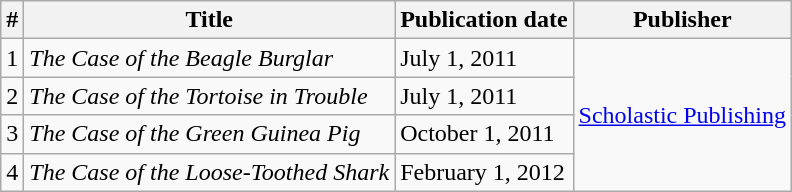<table class="wikitable sortable">
<tr>
<th>#</th>
<th>Title</th>
<th>Publication date</th>
<th>Publisher</th>
</tr>
<tr>
<td>1</td>
<td><em>The Case of the Beagle Burglar</em></td>
<td>July 1, 2011</td>
<td rowspan="4"><a href='#'>Scholastic Publishing</a></td>
</tr>
<tr>
<td>2</td>
<td><em>The Case of the Tortoise in Trouble</em></td>
<td>July 1, 2011</td>
</tr>
<tr>
<td>3</td>
<td><em>The Case of the Green Guinea Pig</em></td>
<td>October 1, 2011</td>
</tr>
<tr>
<td>4</td>
<td><em>The Case of the Loose-Toothed Shark</em></td>
<td>February 1, 2012</td>
</tr>
</table>
